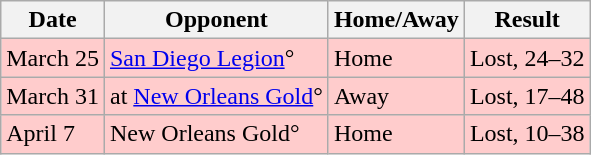<table class="wikitable">
<tr>
<th>Date</th>
<th>Opponent</th>
<th>Home/Away</th>
<th>Result</th>
</tr>
<tr bgcolor="#FFCCCC">
<td>March 25</td>
<td><a href='#'>San Diego Legion</a>°</td>
<td>Home</td>
<td>Lost, 24–32</td>
</tr>
<tr bgcolor="#FFCCCC">
<td>March 31</td>
<td>at <a href='#'>New Orleans Gold</a>°</td>
<td>Away</td>
<td>Lost, 17–48</td>
</tr>
<tr bgcolor="#FFCCCC">
<td>April 7</td>
<td>New Orleans Gold°</td>
<td>Home</td>
<td>Lost, 10–38</td>
</tr>
</table>
